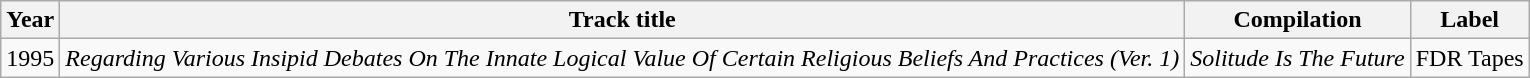<table class="wikitable">
<tr>
<th>Year</th>
<th>Track title</th>
<th>Compilation</th>
<th>Label<br></th>
</tr>
<tr style="font-style:italic;">
<td rowspan="2" style="font-style:normal;">1995</td>
<td rowspan="2">Regarding Various Insipid Debates On The Innate Logical Value Of Certain Religious Beliefs And Practices (Ver. 1)<br></td>
<td rowspan="2">Solitude Is The Future</td>
<td rowspan="2" style="font-style:normal;">FDR Tapes</td>
</tr>
<tr>
</tr>
</table>
